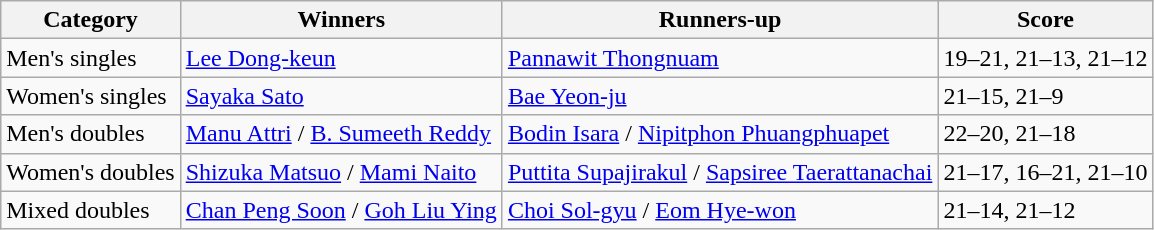<table class=wikitable style="white-space:nowrap;">
<tr>
<th>Category</th>
<th>Winners</th>
<th>Runners-up</th>
<th>Score</th>
</tr>
<tr>
<td>Men's singles</td>
<td> <a href='#'>Lee Dong-keun</a></td>
<td> <a href='#'>Pannawit Thongnuam</a></td>
<td>19–21, 21–13, 21–12</td>
</tr>
<tr>
<td>Women's singles</td>
<td> <a href='#'>Sayaka Sato</a></td>
<td> <a href='#'>Bae Yeon-ju</a></td>
<td>21–15, 21–9</td>
</tr>
<tr>
<td>Men's doubles</td>
<td> <a href='#'>Manu Attri</a> / <a href='#'>B. Sumeeth Reddy</a></td>
<td> <a href='#'>Bodin Isara</a> / <a href='#'>Nipitphon Phuangphuapet</a></td>
<td>22–20, 21–18</td>
</tr>
<tr>
<td>Women's doubles</td>
<td> <a href='#'>Shizuka Matsuo</a> / <a href='#'>Mami Naito</a></td>
<td> <a href='#'>Puttita Supajirakul</a> / <a href='#'>Sapsiree Taerattanachai</a></td>
<td>21–17, 16–21, 21–10</td>
</tr>
<tr>
<td>Mixed doubles</td>
<td> <a href='#'>Chan Peng Soon</a> / <a href='#'>Goh Liu Ying</a></td>
<td> <a href='#'>Choi Sol-gyu</a> / <a href='#'>Eom Hye-won</a></td>
<td>21–14, 21–12</td>
</tr>
</table>
